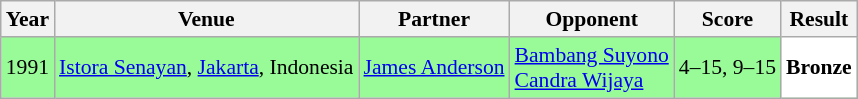<table class="sortable wikitable" style="font-size: 90%;">
<tr>
<th>Year</th>
<th>Venue</th>
<th>Partner</th>
<th>Opponent</th>
<th>Score</th>
<th>Result</th>
</tr>
<tr style="background:#98FB98">
<td align="center">1991</td>
<td align="left"><a href='#'>Istora Senayan</a>, <a href='#'>Jakarta</a>, Indonesia</td>
<td align="left"> <a href='#'>James Anderson</a></td>
<td align="left"> <a href='#'>Bambang Suyono</a><br> <a href='#'>Candra Wijaya</a></td>
<td align="left">4–15, 9–15</td>
<td style="text-align:left; background:white"> <strong>Bronze</strong></td>
</tr>
</table>
